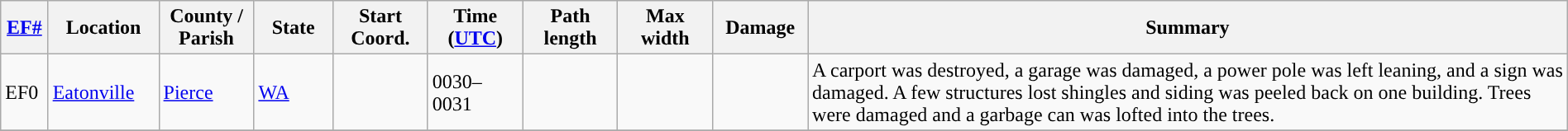<table class="wikitable sortable" style="width:100%;">
<tr>
<th scope="col" width="3%" align="center"><a href='#'>EF#</a></th>
<th scope="col" width="7%" align="center" class="unsortable">Location</th>
<th scope="col" width="6%" align="center" class="unsortable">County / Parish</th>
<th scope="col" width="5%" align="center">State</th>
<th scope="col" width="6%" align="center">Start Coord.</th>
<th scope="col" width="6%" align="center">Time (<a href='#'>UTC</a>)</th>
<th scope="col" width="6%" align="center">Path length</th>
<th scope="col" width="6%" align="center">Max width</th>
<th scope="col" width="6%" align="center">Damage</th>
<th scope="col" width="48%" class="unsortable" align="center">Summary</th>
</tr>
<tr>
<td>EF0</td>
<td><a href='#'>Eatonville</a></td>
<td><a href='#'>Pierce</a></td>
<td><a href='#'>WA</a></td>
<td></td>
<td>0030–0031</td>
<td></td>
<td></td>
<td></td>
<td>A carport was destroyed, a garage was damaged, a power pole was left leaning, and a sign was damaged. A few structures lost shingles and siding was peeled back on one building. Trees were damaged and a garbage can was lofted into the trees.</td>
</tr>
<tr>
</tr>
</table>
